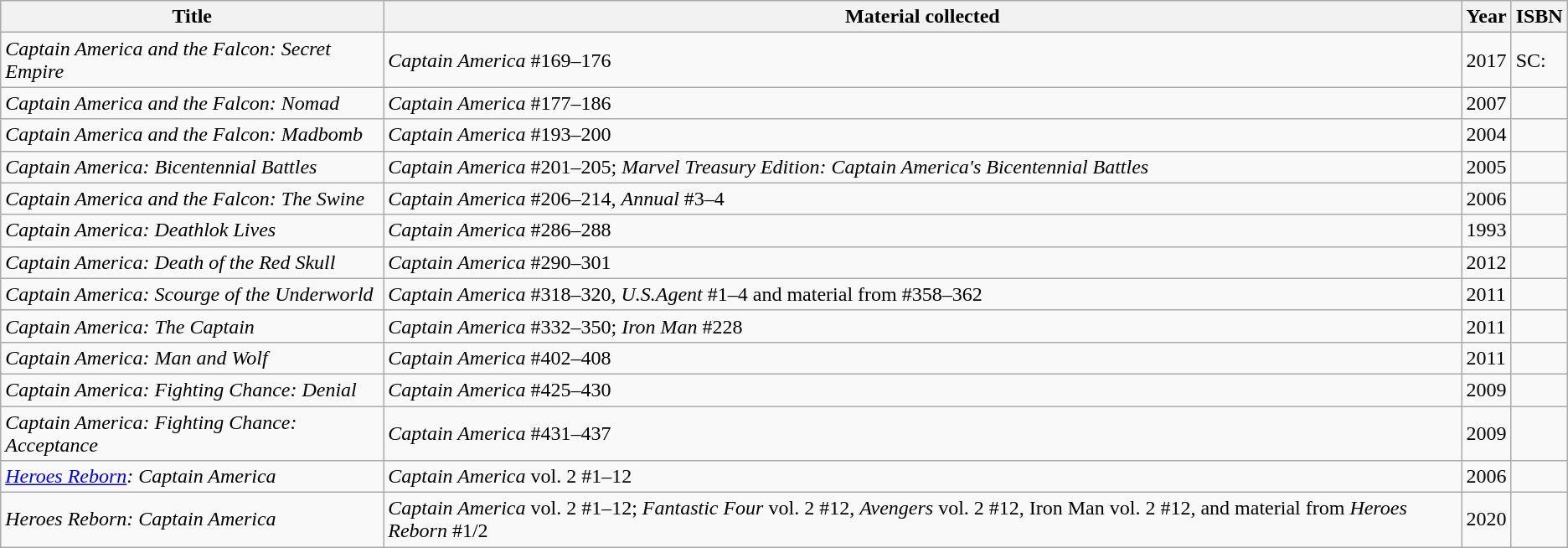<table class="wikitable sortable">
<tr>
<th>Title</th>
<th>Material collected</th>
<th>Year</th>
<th>ISBN</th>
</tr>
<tr>
<td><em>Captain America and the Falcon: Secret Empire</em></td>
<td><em>Captain America</em> #169–176</td>
<td>2017</td>
<td>SC: </td>
</tr>
<tr>
<td><em>Captain America and the Falcon: Nomad</em></td>
<td><em>Captain America</em> #177–186</td>
<td>2007</td>
<td></td>
</tr>
<tr>
<td><em>Captain America and the Falcon: Madbomb</em></td>
<td><em>Captain America</em> #193–200</td>
<td>2004</td>
<td></td>
</tr>
<tr>
<td><em>Captain America: Bicentennial Battles</em></td>
<td><em>Captain America</em> #201–205; <em>Marvel Treasury Edition: Captain America's Bicentennial Battles</em></td>
<td>2005</td>
<td></td>
</tr>
<tr>
<td><em>Captain America and the Falcon: The Swine</em></td>
<td><em>Captain America</em> #206–214, <em>Annual</em> #3–4</td>
<td>2006</td>
<td></td>
</tr>
<tr>
<td><em>Captain America: Deathlok Lives</em></td>
<td><em>Captain America</em> #286–288</td>
<td>1993</td>
<td></td>
</tr>
<tr>
<td><em>Captain America: Death of the Red Skull</em></td>
<td><em>Captain America</em> #290–301</td>
<td>2012</td>
<td></td>
</tr>
<tr>
<td><em>Captain America: Scourge of the Underworld</em></td>
<td><em>Captain America</em> #318–320, <em>U.S.Agent</em> #1–4 and material from #358–362</td>
<td>2011</td>
<td></td>
</tr>
<tr>
<td><em>Captain America: The Captain</em></td>
<td><em>Captain America</em> #332–350; <em>Iron Man</em> #228</td>
<td>2011</td>
<td></td>
</tr>
<tr>
<td><em>Captain America: Man and Wolf</em></td>
<td><em>Captain America</em> #402–408</td>
<td>2011</td>
<td></td>
</tr>
<tr>
<td><em>Captain America: Fighting Chance: Denial</em></td>
<td><em>Captain America</em> #425–430</td>
<td>2009</td>
<td></td>
</tr>
<tr>
<td><em>Captain America: Fighting Chance: Acceptance</em></td>
<td><em>Captain America</em> #431–437</td>
<td>2009</td>
<td></td>
</tr>
<tr>
<td><em><a href='#'>Heroes Reborn</a>: Captain America</em></td>
<td><em>Captain America</em> vol. 2 #1–12</td>
<td>2006</td>
<td></td>
</tr>
<tr>
<td><em>Heroes Reborn: Captain America</em></td>
<td><em>Captain America</em> vol. 2 #1–12; <em>Fantastic Four</em> vol. 2 #12, <em>Avengers</em> vol. 2 #12, Iron Man vol. 2 #12, and material from <em>Heroes Reborn</em> #1/2</td>
<td>2020</td>
<td></td>
</tr>
</table>
